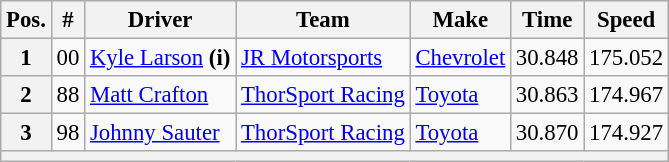<table class="wikitable" style="font-size:95%">
<tr>
<th>Pos.</th>
<th>#</th>
<th>Driver</th>
<th>Team</th>
<th>Make</th>
<th>Time</th>
<th>Speed</th>
</tr>
<tr>
<th>1</th>
<td>00</td>
<td><a href='#'>Kyle Larson</a> <strong>(i)</strong></td>
<td><a href='#'>JR Motorsports</a></td>
<td><a href='#'>Chevrolet</a></td>
<td>30.848</td>
<td>175.052</td>
</tr>
<tr>
<th>2</th>
<td>88</td>
<td><a href='#'>Matt Crafton</a></td>
<td><a href='#'>ThorSport Racing</a></td>
<td><a href='#'>Toyota</a></td>
<td>30.863</td>
<td>174.967</td>
</tr>
<tr>
<th>3</th>
<td>98</td>
<td><a href='#'>Johnny Sauter</a></td>
<td><a href='#'>ThorSport Racing</a></td>
<td><a href='#'>Toyota</a></td>
<td>30.870</td>
<td>174.927</td>
</tr>
<tr>
<th colspan="7"></th>
</tr>
</table>
